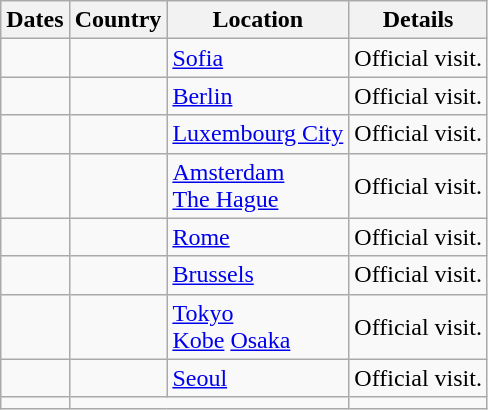<table class="wikitable sortable mw-collapsible">
<tr>
<th scope=col>Dates</th>
<th scope=col>Country</th>
<th scope=col>Location</th>
<th scope=col>Details</th>
</tr>
<tr>
<td></td>
<td></td>
<td><a href='#'>Sofia</a></td>
<td>Official visit.</td>
</tr>
<tr>
<td></td>
<td></td>
<td><a href='#'>Berlin</a></td>
<td>Official visit.</td>
</tr>
<tr>
<td></td>
<td></td>
<td><a href='#'>Luxembourg City</a></td>
<td>Official visit.</td>
</tr>
<tr>
<td></td>
<td></td>
<td><a href='#'>Amsterdam</a><br><a href='#'>The Hague</a></td>
<td>Official visit.</td>
</tr>
<tr>
<td></td>
<td></td>
<td><a href='#'>Rome</a></td>
<td>Official visit.</td>
</tr>
<tr>
<td></td>
<td></td>
<td><a href='#'>Brussels</a></td>
<td>Official visit.</td>
</tr>
<tr>
<td></td>
<td></td>
<td><a href='#'>Tokyo</a><br><a href='#'>Kobe</a>
<a href='#'>Osaka</a></td>
<td>Official visit.</td>
</tr>
<tr>
<td></td>
<td></td>
<td><a href='#'>Seoul</a></td>
<td>Official visit.</td>
</tr>
<tr>
<td></td>
<td colspan="2"></td>
<td></td>
</tr>
</table>
